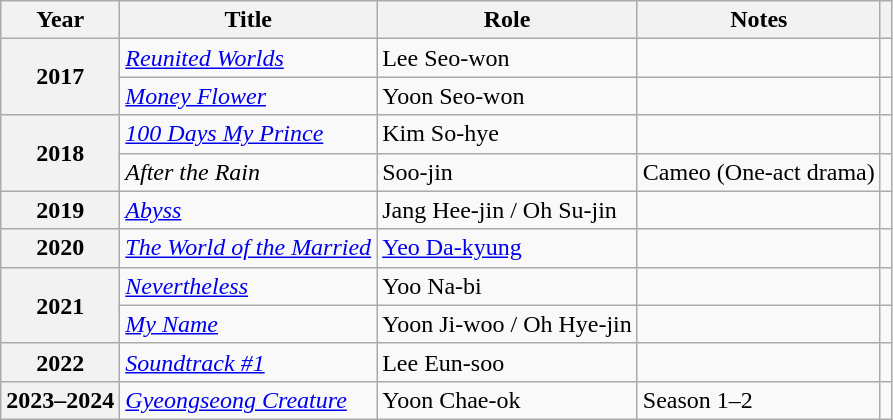<table class="wikitable plainrowheaders sortable">
<tr>
<th scope="col">Year</th>
<th scope="col">Title</th>
<th scope="col">Role</th>
<th scope="col">Notes</th>
<th scope="col" class="unsortable"></th>
</tr>
<tr>
<th scope="row" rowspan="2">2017</th>
<td><em><a href='#'>Reunited Worlds</a></em></td>
<td>Lee Seo-won</td>
<td></td>
<td style="text-align:center"></td>
</tr>
<tr>
<td><em><a href='#'>Money Flower</a></em></td>
<td>Yoon Seo-won</td>
<td></td>
<td style="text-align:center"></td>
</tr>
<tr>
<th scope="row" rowspan="2">2018</th>
<td><em><a href='#'>100 Days My Prince</a></em></td>
<td>Kim So-hye</td>
<td></td>
<td style="text-align:center"></td>
</tr>
<tr>
<td><em>After the Rain</em></td>
<td>Soo-jin</td>
<td>Cameo (One-act drama)</td>
<td style="text-align:center"></td>
</tr>
<tr>
<th scope="row">2019</th>
<td><em><a href='#'>Abyss</a></em></td>
<td>Jang Hee-jin / Oh Su-jin</td>
<td></td>
<td style="text-align:center"></td>
</tr>
<tr>
<th scope="row">2020</th>
<td><em><a href='#'>The World of the Married</a></em></td>
<td><a href='#'>Yeo Da-kyung</a></td>
<td></td>
<td style="text-align:center"></td>
</tr>
<tr>
<th scope="row" rowspan="2">2021</th>
<td><em><a href='#'>Nevertheless</a></em></td>
<td>Yoo Na-bi</td>
<td></td>
<td style="text-align:center"></td>
</tr>
<tr>
<td><em><a href='#'>My Name</a></em></td>
<td>Yoon Ji-woo / Oh Hye-jin</td>
<td></td>
<td style="text-align:center"></td>
</tr>
<tr>
<th scope="row">2022</th>
<td><em><a href='#'>Soundtrack #1</a></em></td>
<td>Lee Eun-soo</td>
<td></td>
<td style="text-align:center"></td>
</tr>
<tr>
<th scope="row">2023–2024</th>
<td><em><a href='#'>Gyeongseong Creature</a></em></td>
<td>Yoon Chae-ok</td>
<td>Season 1–2</td>
<td style="text-align:center"></td>
</tr>
</table>
